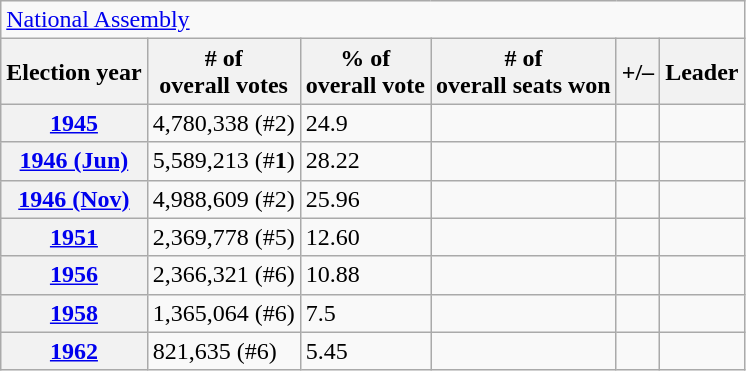<table class=wikitable>
<tr>
<td colspan=7><a href='#'>National Assembly</a></td>
</tr>
<tr>
<th>Election year</th>
<th># of<br>overall votes</th>
<th>% of<br>overall vote</th>
<th># of<br>overall seats won</th>
<th>+/–</th>
<th>Leader</th>
</tr>
<tr>
<th><a href='#'>1945</a></th>
<td>4,780,338 (#2)</td>
<td>24.9</td>
<td></td>
<td></td>
<td></td>
</tr>
<tr>
<th><a href='#'>1946 (Jun)</a></th>
<td>5,589,213 (#<strong>1</strong>)</td>
<td>28.22</td>
<td></td>
<td></td>
<td></td>
</tr>
<tr>
<th><a href='#'>1946 (Nov)</a></th>
<td>4,988,609 (#2)</td>
<td>25.96</td>
<td></td>
<td></td>
<td></td>
</tr>
<tr>
<th><a href='#'>1951</a></th>
<td>2,369,778 (#5)</td>
<td>12.60</td>
<td></td>
<td></td>
<td></td>
</tr>
<tr>
<th><a href='#'>1956</a></th>
<td>2,366,321 (#6)</td>
<td>10.88</td>
<td></td>
<td></td>
<td></td>
</tr>
<tr>
<th><a href='#'>1958</a></th>
<td>1,365,064 (#6)</td>
<td>7.5</td>
<td></td>
<td></td>
<td></td>
</tr>
<tr>
<th><a href='#'>1962</a></th>
<td>821,635 (#6)</td>
<td>5.45</td>
<td></td>
<td></td>
<td></td>
</tr>
</table>
